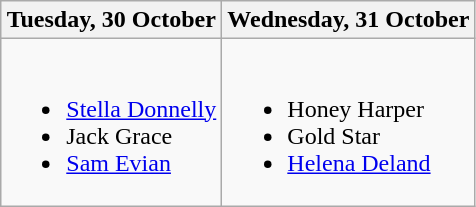<table class="wikitable">
<tr>
<th>Tuesday, 30 October</th>
<th>Wednesday, 31 October</th>
</tr>
<tr valign="top">
<td><br><ul><li><a href='#'>Stella Donnelly</a></li><li>Jack Grace</li><li><a href='#'>Sam Evian</a></li></ul></td>
<td><br><ul><li>Honey Harper</li><li>Gold Star</li><li><a href='#'>Helena Deland</a></li></ul></td>
</tr>
</table>
